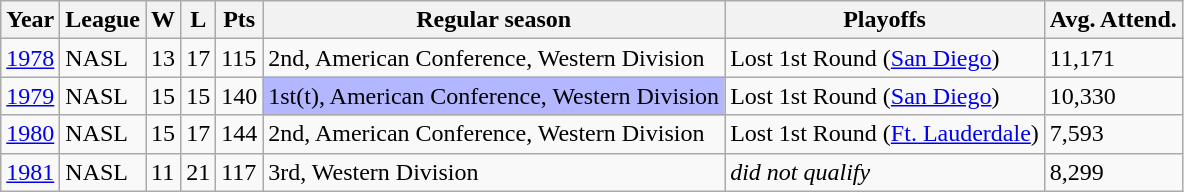<table class="wikitable">
<tr>
<th>Year</th>
<th>League</th>
<th>W</th>
<th>L</th>
<th>Pts</th>
<th>Regular season</th>
<th>Playoffs</th>
<th>Avg. Attend.</th>
</tr>
<tr>
<td><a href='#'>1978</a></td>
<td>NASL</td>
<td>13</td>
<td>17</td>
<td>115</td>
<td>2nd, American Conference, Western Division</td>
<td>Lost 1st Round (<a href='#'>San Diego</a>)</td>
<td>11,171</td>
</tr>
<tr>
<td><a href='#'>1979</a></td>
<td>NASL</td>
<td>15</td>
<td>15</td>
<td>140</td>
<td bgcolor="B3B7FF">1st(t), American Conference, Western Division</td>
<td>Lost 1st Round (<a href='#'>San Diego</a>)</td>
<td>10,330</td>
</tr>
<tr>
<td><a href='#'>1980</a></td>
<td>NASL</td>
<td>15</td>
<td>17</td>
<td>144</td>
<td>2nd, American Conference, Western Division</td>
<td>Lost 1st Round (<a href='#'>Ft. Lauderdale</a>)</td>
<td>7,593</td>
</tr>
<tr>
<td><a href='#'>1981</a></td>
<td>NASL</td>
<td>11</td>
<td>21</td>
<td>117</td>
<td>3rd, Western Division</td>
<td><em>did not qualify</em></td>
<td>8,299</td>
</tr>
</table>
